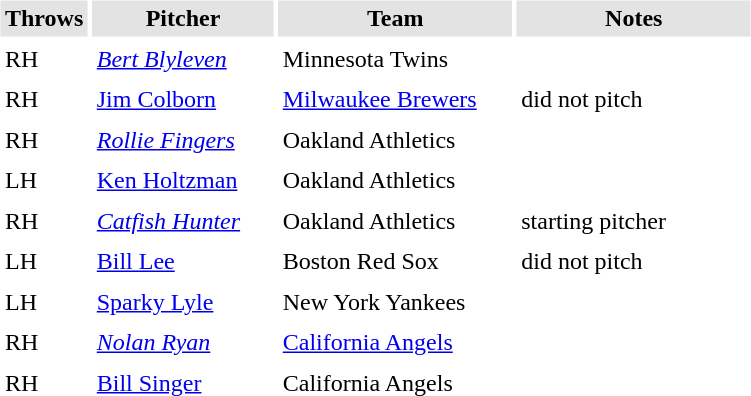<table border="0" cellspacing="3" cellpadding="3">
<tr style="background: #e3e3e3;">
<th width="50">Throws</th>
<th width="115">Pitcher</th>
<th width="150">Team</th>
<th width="150">Notes</th>
</tr>
<tr>
<td>RH</td>
<td><em><a href='#'>Bert Blyleven</a></em></td>
<td>Minnesota Twins</td>
<td></td>
</tr>
<tr>
<td>RH</td>
<td><a href='#'>Jim Colborn</a></td>
<td><a href='#'>Milwaukee Brewers</a></td>
<td>did not pitch</td>
</tr>
<tr>
<td>RH</td>
<td><em><a href='#'>Rollie Fingers</a></em></td>
<td>Oakland Athletics</td>
<td></td>
</tr>
<tr>
<td>LH</td>
<td><a href='#'>Ken Holtzman</a></td>
<td>Oakland Athletics</td>
<td></td>
</tr>
<tr>
<td>RH</td>
<td><em><a href='#'>Catfish Hunter</a></em></td>
<td>Oakland Athletics</td>
<td>starting pitcher</td>
</tr>
<tr>
<td>LH</td>
<td><a href='#'>Bill Lee</a></td>
<td>Boston Red Sox</td>
<td>did not pitch</td>
</tr>
<tr>
<td>LH</td>
<td><a href='#'>Sparky Lyle</a></td>
<td>New York Yankees</td>
<td></td>
</tr>
<tr>
<td>RH</td>
<td><em><a href='#'>Nolan Ryan</a></em></td>
<td><a href='#'>California Angels</a></td>
<td></td>
</tr>
<tr>
<td>RH</td>
<td><a href='#'>Bill Singer</a></td>
<td>California Angels</td>
<td></td>
</tr>
</table>
